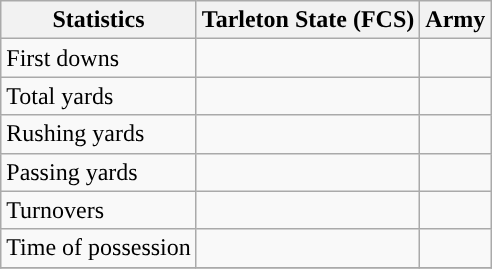<table class="wikitable" style="float: left;">
<tr>
<th>Statistics</th>
<th>Tarleton State (FCS)</th>
<th>Army</th>
</tr>
<tr>
<td>First downs</td>
<td></td>
<td></td>
</tr>
<tr>
<td>Total yards</td>
<td></td>
<td></td>
</tr>
<tr>
<td>Rushing yards</td>
<td></td>
<td></td>
</tr>
<tr>
<td>Passing yards</td>
<td></td>
<td></td>
</tr>
<tr>
<td>Turnovers</td>
<td></td>
<td></td>
</tr>
<tr>
<td>Time of possession</td>
<td></td>
<td></td>
</tr>
<tr>
</tr>
</table>
